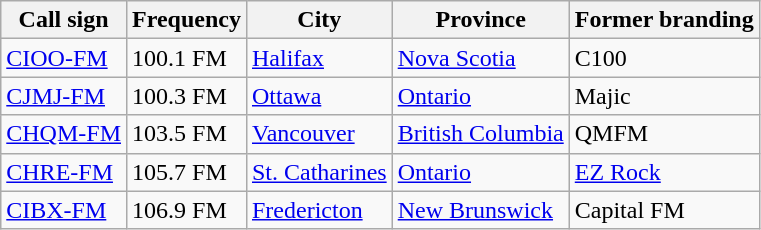<table class="wikitable sortable" collapsible" border="1">
<tr>
<th scope="col">Call sign</th>
<th scope="col">Frequency</th>
<th scope="col">City</th>
<th scope="col">Province</th>
<th scope="col" class="unsortable">Former branding</th>
</tr>
<tr>
<td><a href='#'>CIOO-FM</a></td>
<td>100.1 FM</td>
<td><a href='#'>Halifax</a></td>
<td><a href='#'>Nova Scotia</a></td>
<td>C100</td>
</tr>
<tr>
<td><a href='#'>CJMJ-FM</a></td>
<td>100.3 FM</td>
<td><a href='#'>Ottawa</a></td>
<td><a href='#'>Ontario</a></td>
<td>Majic</td>
</tr>
<tr>
<td><a href='#'>CHQM-FM</a></td>
<td>103.5 FM</td>
<td><a href='#'>Vancouver</a></td>
<td><a href='#'>British Columbia</a></td>
<td>QMFM</td>
</tr>
<tr>
<td><a href='#'>CHRE-FM</a></td>
<td>105.7 FM</td>
<td><a href='#'>St. Catharines</a></td>
<td><a href='#'>Ontario</a></td>
<td><a href='#'>EZ Rock</a></td>
</tr>
<tr>
<td><a href='#'>CIBX-FM</a></td>
<td>106.9 FM</td>
<td><a href='#'>Fredericton</a></td>
<td><a href='#'>New Brunswick</a></td>
<td>Capital FM</td>
</tr>
</table>
